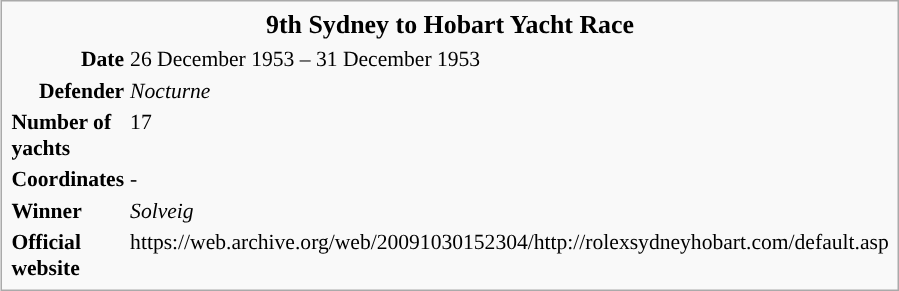<table class="infobox" style="width: 23em; font-size: 90%">
<tr>
<th colspan="2" style="text-align: center; font-size: larger;"><strong>9th Sydney to Hobart Yacht Race</strong></th>
</tr>
<tr>
<td style="text-align: right;"><strong>Date</strong></td>
<td>26 December 1953 – 31 December 1953</td>
</tr>
<tr>
<td style="text-align: right;"><strong>Defender</strong></td>
<td><em>Nocturne</em></td>
</tr>
<tr>
<td><strong>Number of yachts</strong></td>
<td>17</td>
</tr>
<tr>
<td><strong>Coordinates</strong></td>
<td>-<br></td>
</tr>
<tr>
<td><strong>Winner</strong></td>
<td><em>Solveig</em></td>
</tr>
<tr>
<td><strong>Official website</strong></td>
<td>https://web.archive.org/web/20091030152304/http://rolexsydneyhobart.com/default.asp</td>
</tr>
</table>
